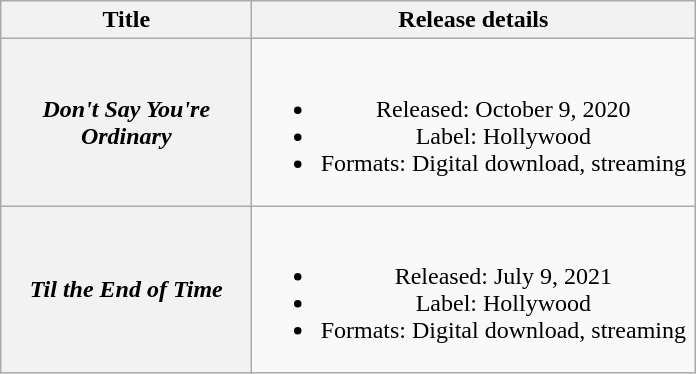<table class="wikitable plainrowheaders" style="text-align:center">
<tr>
<th scope="col" style="width:10em;">Title</th>
<th scope="col" style="width:18em;">Release details</th>
</tr>
<tr>
<th scope="row"><em>Don't Say You're Ordinary</em></th>
<td><br><ul><li>Released: October 9, 2020</li><li>Label: Hollywood</li><li>Formats: Digital download, streaming</li></ul></td>
</tr>
<tr>
<th scope="row"><em>Til the End of Time</em></th>
<td><br><ul><li>Released: July 9, 2021</li><li>Label: Hollywood</li><li>Formats: Digital download, streaming</li></ul></td>
</tr>
</table>
